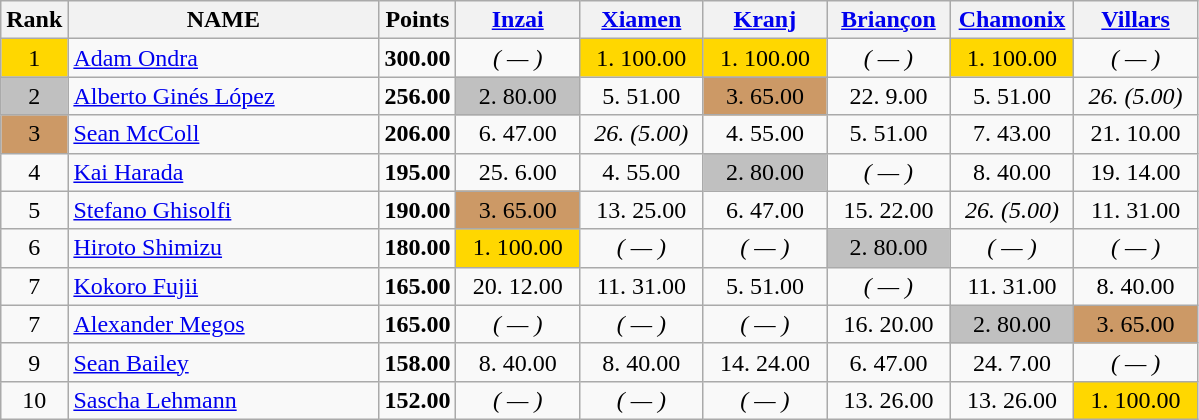<table class="wikitable sortable" style="text-align: center;">
<tr>
<th>Rank</th>
<th width = "200">NAME</th>
<th>Points</th>
<th width = "75" data-sort-type="number"><a href='#'>Inzai</a></th>
<th width = "75" data-sort-type="number"><a href='#'>Xiamen</a></th>
<th width = "75" data-sort-type="number"><a href='#'>Kranj</a></th>
<th width = "75" data-sort-type="number"><a href='#'>Briançon</a></th>
<th width = "75" data-sort-type="number"><a href='#'>Chamonix</a></th>
<th width = "75" data-sort-type="number"><a href='#'>Villars</a></th>
</tr>
<tr>
<td style="background: gold">1</td>
<td align="left"> <a href='#'>Adam Ondra</a></td>
<td><strong>300.00</strong></td>
<td><em>( — )</em></td>
<td style="background: gold">1. 100.00</td>
<td style="background: gold">1. 100.00</td>
<td><em>( — )</em></td>
<td style="background: gold">1. 100.00</td>
<td><em>( — )</em></td>
</tr>
<tr>
<td style="background: silver">2</td>
<td align="left"> <a href='#'>Alberto Ginés López</a></td>
<td><strong>256.00</strong></td>
<td style="background: silver">2. 80.00</td>
<td>5. 51.00</td>
<td style="background: #cc9966">3. 65.00</td>
<td>22. 9.00</td>
<td>5. 51.00</td>
<td><em>26. (5.00)</em></td>
</tr>
<tr>
<td style="background: #cc9966">3</td>
<td align="left"> <a href='#'>Sean McColl</a></td>
<td><strong>206.00</strong></td>
<td>6. 47.00</td>
<td><em>26. (5.00)</em></td>
<td>4. 55.00</td>
<td>5. 51.00</td>
<td>7. 43.00</td>
<td>21. 10.00</td>
</tr>
<tr>
<td>4</td>
<td align="left"> <a href='#'>Kai Harada</a></td>
<td><strong>195.00</strong></td>
<td>25. 6.00</td>
<td>4. 55.00</td>
<td style="background: silver">2. 80.00</td>
<td><em>( — )</em></td>
<td>8. 40.00</td>
<td>19. 14.00</td>
</tr>
<tr>
<td>5</td>
<td align="left"> <a href='#'>Stefano Ghisolfi</a></td>
<td><strong>190.00</strong></td>
<td style="background: #cc9966">3. 65.00</td>
<td>13. 25.00</td>
<td>6. 47.00</td>
<td>15. 22.00</td>
<td><em>26. (5.00)</em></td>
<td>11. 31.00</td>
</tr>
<tr>
<td>6</td>
<td align="left"> <a href='#'>Hiroto Shimizu</a></td>
<td><strong>180.00</strong></td>
<td style="background: gold">1. 100.00</td>
<td><em>( — )</em></td>
<td><em>( — )</em></td>
<td style="background: silver">2. 80.00</td>
<td><em>( — )</em></td>
<td><em>( — )</em></td>
</tr>
<tr>
<td>7</td>
<td align="left"> <a href='#'>Kokoro Fujii</a></td>
<td><strong>165.00</strong></td>
<td>20. 12.00</td>
<td>11. 31.00</td>
<td>5. 51.00</td>
<td><em>( — )</em></td>
<td>11. 31.00</td>
<td>8. 40.00</td>
</tr>
<tr>
<td>7</td>
<td align="left"> <a href='#'>Alexander Megos</a></td>
<td><strong>165.00</strong></td>
<td><em>( — )</em></td>
<td><em>( — )</em></td>
<td><em>( — )</em></td>
<td>16. 20.00</td>
<td style="background: silver">2. 80.00</td>
<td style="background: #cc9966">3. 65.00</td>
</tr>
<tr>
<td>9</td>
<td align="left"> <a href='#'>Sean Bailey</a></td>
<td><strong>158.00</strong></td>
<td>8. 40.00</td>
<td>8. 40.00</td>
<td>14. 24.00</td>
<td>6. 47.00</td>
<td>24. 7.00</td>
<td><em>( — )</em></td>
</tr>
<tr>
<td>10</td>
<td align="left"> <a href='#'>Sascha Lehmann</a></td>
<td><strong>152.00</strong></td>
<td><em>( — )</em></td>
<td><em>( — )</em></td>
<td><em>( — )</em></td>
<td>13. 26.00</td>
<td>13. 26.00</td>
<td style="background: gold">1. 100.00</td>
</tr>
</table>
